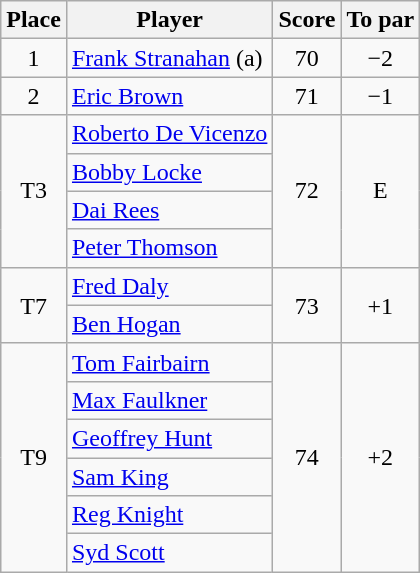<table class=wikitable>
<tr>
<th>Place</th>
<th>Player</th>
<th>Score</th>
<th>To par</th>
</tr>
<tr>
<td align=center>1</td>
<td> <a href='#'>Frank Stranahan</a> (a)</td>
<td align=center>70</td>
<td align=center>−2</td>
</tr>
<tr>
<td align=center>2</td>
<td> <a href='#'>Eric Brown</a></td>
<td align=center>71</td>
<td align=center>−1</td>
</tr>
<tr>
<td rowspan=4 align=center>T3</td>
<td> <a href='#'>Roberto De Vicenzo</a></td>
<td rowspan=4 align=center>72</td>
<td rowspan=4 align=center>E</td>
</tr>
<tr>
<td> <a href='#'>Bobby Locke</a></td>
</tr>
<tr>
<td> <a href='#'>Dai Rees</a></td>
</tr>
<tr>
<td> <a href='#'>Peter Thomson</a></td>
</tr>
<tr>
<td rowspan=2 align=center>T7</td>
<td> <a href='#'>Fred Daly</a></td>
<td rowspan=2 align=center>73</td>
<td rowspan=2 align=center>+1</td>
</tr>
<tr>
<td> <a href='#'>Ben Hogan</a></td>
</tr>
<tr>
<td rowspan=6 align=center>T9</td>
<td> <a href='#'>Tom Fairbairn</a></td>
<td rowspan=6 align=center>74</td>
<td rowspan=6 align=center>+2</td>
</tr>
<tr>
<td> <a href='#'>Max Faulkner</a></td>
</tr>
<tr>
<td> <a href='#'>Geoffrey Hunt</a></td>
</tr>
<tr>
<td> <a href='#'>Sam King</a></td>
</tr>
<tr>
<td> <a href='#'>Reg Knight</a></td>
</tr>
<tr>
<td> <a href='#'>Syd Scott</a></td>
</tr>
</table>
